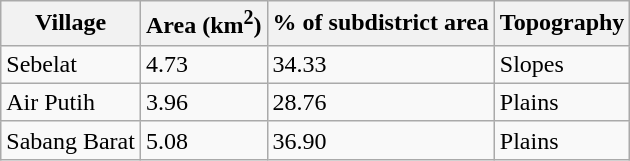<table class="wikitable sortable">
<tr>
<th>Village</th>
<th>Area (km<sup>2</sup>)</th>
<th>% of subdistrict area</th>
<th>Topography</th>
</tr>
<tr>
<td>Sebelat</td>
<td>4.73</td>
<td>34.33</td>
<td>Slopes</td>
</tr>
<tr>
<td>Air Putih</td>
<td>3.96</td>
<td>28.76</td>
<td>Plains</td>
</tr>
<tr>
<td>Sabang Barat</td>
<td>5.08</td>
<td>36.90</td>
<td>Plains</td>
</tr>
</table>
